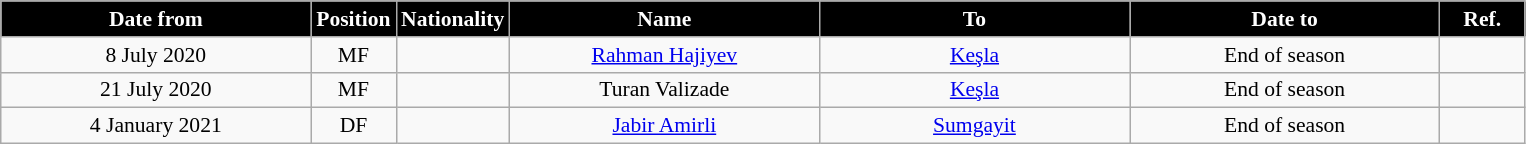<table class="wikitable" style="text-align:center; font-size:90%; ">
<tr>
<th style="background:#000000; color:#fff; width:200px;">Date from</th>
<th style="background:#000000; color:#fff; width:50px;">Position</th>
<th style="background:#000000; color:#fff; width:50px;">Nationality</th>
<th style="background:#000000; color:#fff; width:200px;">Name</th>
<th style="background:#000000; color:#fff; width:200px;">To</th>
<th style="background:#000000; color:#fff; width:200px;">Date to</th>
<th style="background:#000000; color:#fff; width:50px;">Ref.</th>
</tr>
<tr>
<td>8 July 2020</td>
<td>MF</td>
<td></td>
<td><a href='#'>Rahman Hajiyev</a></td>
<td><a href='#'>Keşla</a></td>
<td>End of season</td>
<td></td>
</tr>
<tr>
<td>21 July 2020</td>
<td>MF</td>
<td></td>
<td>Turan Valizade</td>
<td><a href='#'>Keşla</a></td>
<td>End of season</td>
<td></td>
</tr>
<tr>
<td>4 January 2021</td>
<td>DF</td>
<td></td>
<td><a href='#'>Jabir Amirli</a></td>
<td><a href='#'>Sumgayit</a></td>
<td>End of season</td>
<td></td>
</tr>
</table>
